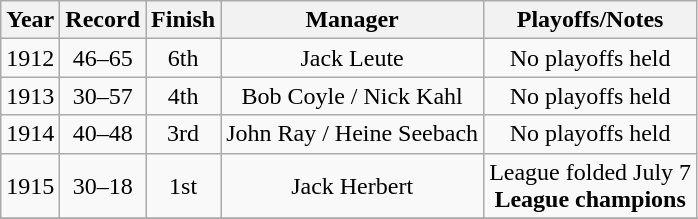<table class="wikitable" style="text-align:center">
<tr>
<th>Year</th>
<th>Record</th>
<th>Finish</th>
<th>Manager</th>
<th>Playoffs/Notes</th>
</tr>
<tr align=center>
<td>1912</td>
<td>46–65</td>
<td>6th</td>
<td>Jack Leute</td>
<td>No playoffs held</td>
</tr>
<tr align=center>
<td>1913</td>
<td>30–57</td>
<td>4th</td>
<td>Bob Coyle / Nick Kahl</td>
<td>No playoffs held</td>
</tr>
<tr align=center>
<td>1914</td>
<td>40–48</td>
<td>3rd</td>
<td>John Ray / Heine Seebach</td>
<td>No playoffs held</td>
</tr>
<tr align=center>
<td>1915</td>
<td>30–18</td>
<td>1st</td>
<td>Jack Herbert</td>
<td>League folded July 7<br><strong>League champions</strong></td>
</tr>
<tr align=center>
</tr>
</table>
